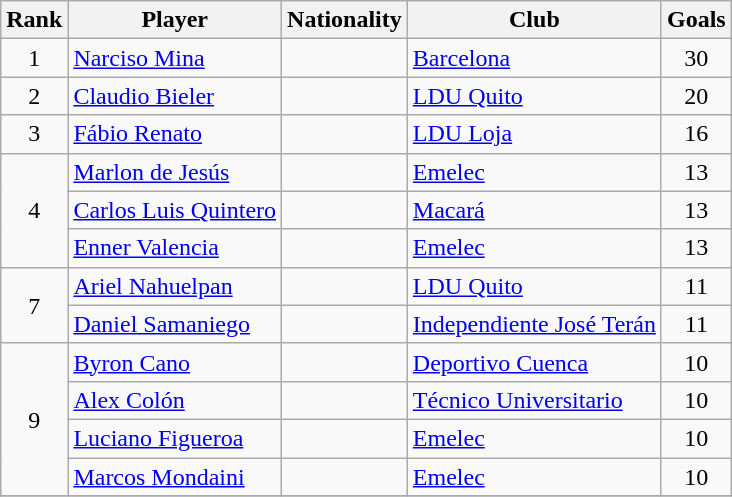<table class="wikitable" border="1">
<tr>
<th>Rank</th>
<th>Player</th>
<th>Nationality</th>
<th>Club</th>
<th>Goals</th>
</tr>
<tr>
<td align=center rowspan=1>1</td>
<td><a href='#'>Narciso Mina</a></td>
<td></td>
<td><a href='#'>Barcelona</a></td>
<td align=center>30</td>
</tr>
<tr>
<td align=center rowspan=1>2</td>
<td><a href='#'>Claudio Bieler</a></td>
<td></td>
<td><a href='#'>LDU Quito</a></td>
<td align=center>20</td>
</tr>
<tr>
<td align=center rowspan=1>3</td>
<td><a href='#'>Fábio Renato</a></td>
<td></td>
<td><a href='#'>LDU Loja</a></td>
<td align=center>16</td>
</tr>
<tr>
<td align=center rowspan=3>4</td>
<td><a href='#'>Marlon de Jesús</a></td>
<td></td>
<td><a href='#'>Emelec</a></td>
<td align=center>13</td>
</tr>
<tr>
<td><a href='#'>Carlos Luis Quintero</a></td>
<td></td>
<td><a href='#'>Macará</a></td>
<td align=center>13</td>
</tr>
<tr>
<td><a href='#'>Enner Valencia</a></td>
<td></td>
<td><a href='#'>Emelec</a></td>
<td align=center>13</td>
</tr>
<tr>
<td align=center rowspan=2>7</td>
<td><a href='#'>Ariel Nahuelpan</a></td>
<td></td>
<td><a href='#'>LDU Quito</a></td>
<td align=center>11</td>
</tr>
<tr>
<td><a href='#'>Daniel Samaniego</a></td>
<td></td>
<td><a href='#'>Independiente José Terán</a></td>
<td align=center>11</td>
</tr>
<tr>
<td align=center rowspan=4>9</td>
<td><a href='#'>Byron Cano</a></td>
<td></td>
<td><a href='#'>Deportivo Cuenca</a></td>
<td align=center>10</td>
</tr>
<tr>
<td><a href='#'>Alex Colón</a></td>
<td></td>
<td><a href='#'>Técnico Universitario</a></td>
<td align=center>10</td>
</tr>
<tr>
<td><a href='#'>Luciano Figueroa</a></td>
<td></td>
<td><a href='#'>Emelec</a></td>
<td align=center>10</td>
</tr>
<tr>
<td><a href='#'>Marcos Mondaini</a></td>
<td></td>
<td><a href='#'>Emelec</a></td>
<td align=center>10</td>
</tr>
<tr>
</tr>
</table>
